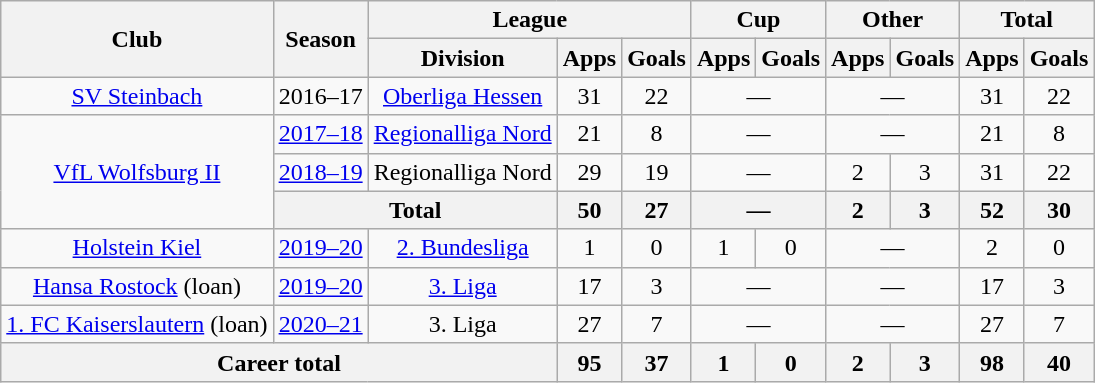<table class="wikitable" Style="text-align: center">
<tr>
<th rowspan="2">Club</th>
<th rowspan="2">Season</th>
<th colspan="3">League</th>
<th colspan="2">Cup</th>
<th colspan="2">Other</th>
<th colspan="2">Total</th>
</tr>
<tr>
<th>Division</th>
<th>Apps</th>
<th>Goals</th>
<th>Apps</th>
<th>Goals</th>
<th>Apps</th>
<th>Goals</th>
<th>Apps</th>
<th>Goals</th>
</tr>
<tr>
<td><a href='#'>SV Steinbach</a></td>
<td>2016–17</td>
<td><a href='#'>Oberliga Hessen</a></td>
<td>31</td>
<td>22</td>
<td colspan="2">—</td>
<td colspan="2">—</td>
<td>31</td>
<td>22</td>
</tr>
<tr>
<td rowspan="3"><a href='#'>VfL Wolfsburg II</a></td>
<td><a href='#'>2017–18</a></td>
<td><a href='#'>Regionalliga Nord</a></td>
<td>21</td>
<td>8</td>
<td colspan="2">—</td>
<td colspan="2">—</td>
<td>21</td>
<td>8</td>
</tr>
<tr>
<td><a href='#'>2018–19</a></td>
<td>Regionalliga Nord</td>
<td>29</td>
<td>19</td>
<td colspan="2">—</td>
<td>2</td>
<td>3</td>
<td>31</td>
<td>22</td>
</tr>
<tr>
<th colspan="2">Total</th>
<th>50</th>
<th>27</th>
<th colspan="2">—</th>
<th>2</th>
<th>3</th>
<th>52</th>
<th>30</th>
</tr>
<tr>
<td><a href='#'>Holstein Kiel</a></td>
<td><a href='#'>2019–20</a></td>
<td><a href='#'>2. Bundesliga</a></td>
<td>1</td>
<td>0</td>
<td>1</td>
<td>0</td>
<td colspan="2">—</td>
<td>2</td>
<td>0</td>
</tr>
<tr>
<td><a href='#'>Hansa Rostock</a> (loan)</td>
<td><a href='#'>2019–20</a></td>
<td><a href='#'>3. Liga</a></td>
<td>17</td>
<td>3</td>
<td colspan="2">—</td>
<td colspan="2">—</td>
<td>17</td>
<td>3</td>
</tr>
<tr>
<td><a href='#'>1. FC Kaiserslautern</a> (loan)</td>
<td><a href='#'>2020–21</a></td>
<td>3. Liga</td>
<td>27</td>
<td>7</td>
<td colspan="2">—</td>
<td colspan="2">—</td>
<td>27</td>
<td>7</td>
</tr>
<tr>
<th colspan="3">Career total</th>
<th>95</th>
<th>37</th>
<th>1</th>
<th>0</th>
<th>2</th>
<th>3</th>
<th>98</th>
<th>40</th>
</tr>
</table>
